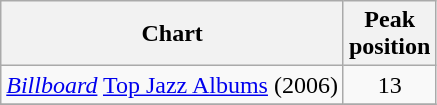<table class="wikitable">
<tr>
<th>Chart</th>
<th>Peak<br>position</th>
</tr>
<tr>
<td><a href='#'><em>Billboard</em></a> <a href='#'>Top Jazz Albums</a> (2006)</td>
<td style="text-align:center">13</td>
</tr>
<tr>
</tr>
</table>
